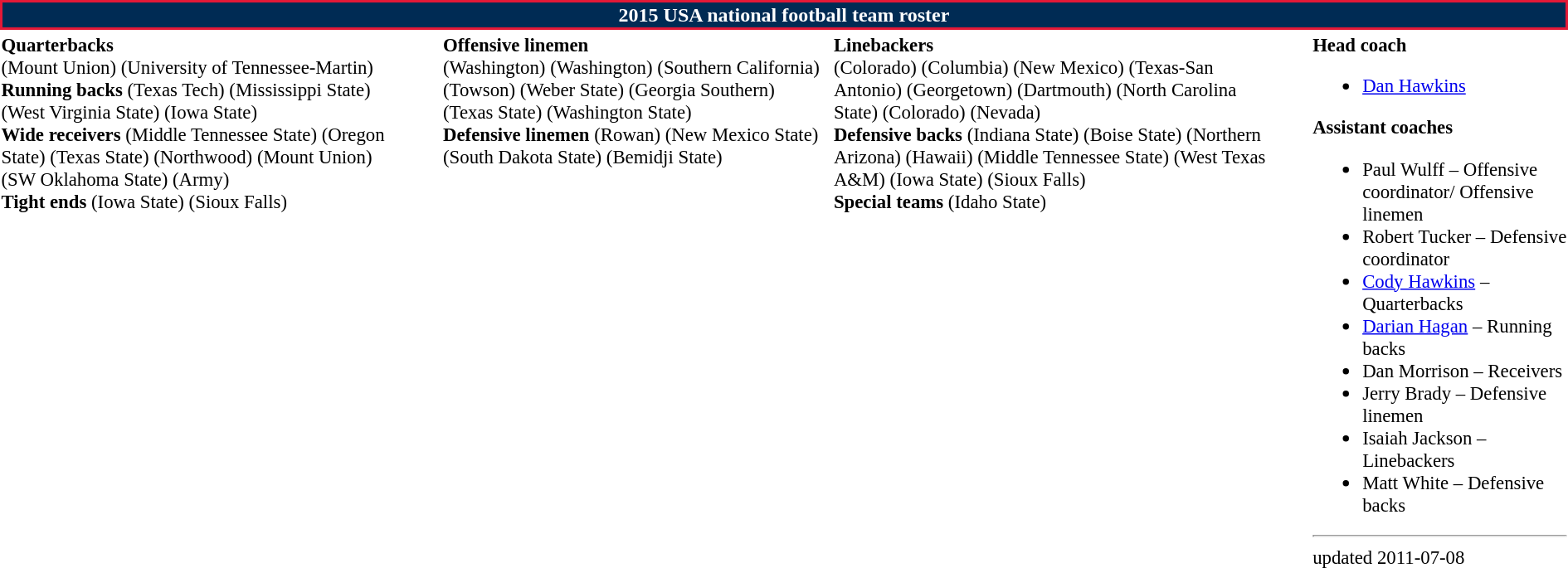<table class="toccolours" style="text-align: left;">
<tr>
<th colspan="7" style="background:#002B54; border:2px solid #E31937; color:white; text-align:center;">2015 USA national football team roster</th>
</tr>
<tr>
<td style="font-size: 95%;" valign="top"><strong>Quarterbacks</strong><br> (Mount Union)
 (University of Tennessee-Martin)<br><strong>Running backs</strong>
 (Texas Tech)
 (Mississippi State)
 (West Virginia State)
 (Iowa State)<br><strong>Wide receivers</strong>
 (Middle Tennessee State)
 (Oregon State)
 (Texas State)
 (Northwood)
 (Mount Union)
 (SW Oklahoma State)
 (Army)<br><strong>Tight ends</strong>
 (Iowa State)
 (Sioux Falls)</td>
<td style="width: 25px;"></td>
<td style="font-size: 95%;" valign="top"><strong>Offensive linemen</strong><br> (Washington)
 (Washington)
 (Southern California)
 (Towson)
 (Weber State)
 (Georgia Southern)
 (Texas State)
 (Washington State)<br><strong>Defensive linemen</strong>
 (Rowan)
 (New Mexico State)
 (South Dakota State)
 (Bemidji State)</td>
<td style="font-size: 95%;" valign="top"><strong>Linebackers</strong><br> (Colorado)
 (Columbia)
 (New Mexico)
 (Texas-San Antonio)
 (Georgetown)
 (Dartmouth)
 (North Carolina State)
 (Colorado)
 (Nevada)<br><strong>Defensive backs</strong>
 (Indiana State)
 (Boise State)
 (Northern Arizona)
 (Hawaii)
 (Middle Tennessee State)
 (West Texas A&M)
 (Iowa State)
 (Sioux Falls)<br><strong>Special teams</strong>
 (Idaho State)</td>
<td style="width: 25px;"></td>
<td style="font-size: 95%;" valign="top"><strong>Head coach</strong><br><ul><li><a href='#'>Dan Hawkins</a></li></ul><strong>Assistant coaches</strong><ul><li>Paul Wulff – Offensive coordinator/ Offensive linemen</li><li>Robert Tucker – Defensive coordinator</li><li><a href='#'>Cody Hawkins</a> – Quarterbacks</li><li><a href='#'>Darian Hagan</a> – Running backs</li><li>Dan Morrison – Receivers</li><li>Jerry Brady – Defensive linemen</li><li>Isaiah Jackson – Linebackers</li><li>Matt White – Defensive backs</li></ul><hr>
<span></span> updated 2011-07-08<br></td>
</tr>
<tr>
</tr>
</table>
